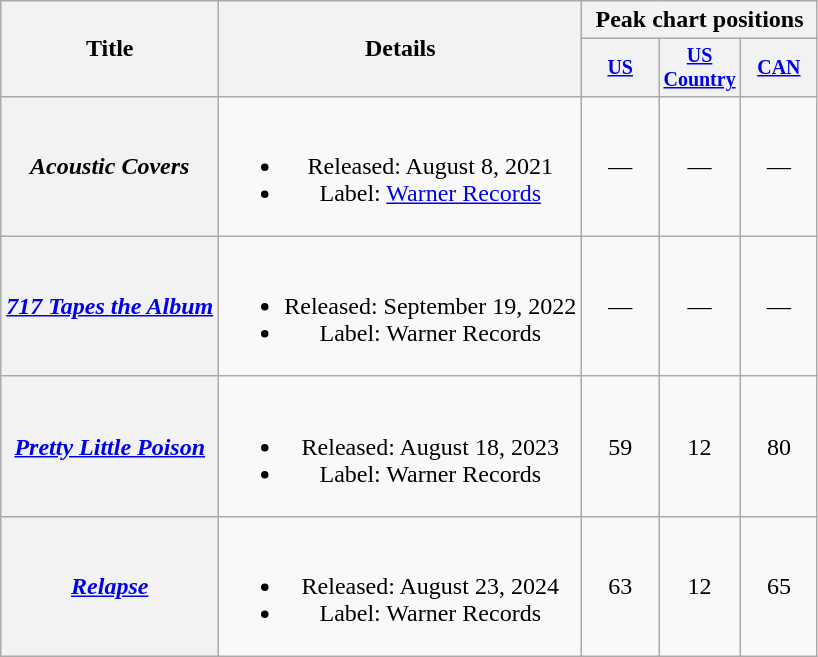<table class="wikitable plainrowheaders" style="text-align:center;">
<tr>
<th scope="col" rowspan="2">Title</th>
<th scope="col" rowspan="2">Details</th>
<th scope="col" colspan="3">Peak chart positions</th>
</tr>
<tr style="font-size:smaller;">
<th scope="col" style="width:45px;"><a href='#'>US</a><br></th>
<th scope="col" style="width:45px;"><a href='#'>US<br>Country</a><br></th>
<th scope="col" style="width:45px;"><a href='#'>CAN</a><br></th>
</tr>
<tr>
<th scope="row"><em>Acoustic Covers</em></th>
<td><br><ul><li>Released: August 8, 2021</li><li>Label: <a href='#'>Warner Records</a></li></ul></td>
<td>—</td>
<td>—</td>
<td>—</td>
</tr>
<tr>
<th scope="row"><em><a href='#'>717 Tapes the Album</a></em></th>
<td><br><ul><li>Released: September 19, 2022</li><li>Label: Warner Records</li></ul></td>
<td>—</td>
<td>—</td>
<td>—</td>
</tr>
<tr>
<th scope="row"><em><a href='#'>Pretty Little Poison</a></em></th>
<td><br><ul><li>Released: August 18, 2023</li><li>Label: Warner Records</li></ul></td>
<td>59</td>
<td>12</td>
<td>80</td>
</tr>
<tr>
<th scope="row"><em><a href='#'>Relapse</a></em></th>
<td><br><ul><li>Released: August 23, 2024</li><li>Label: Warner Records</li></ul></td>
<td>63</td>
<td>12</td>
<td>65</td>
</tr>
</table>
